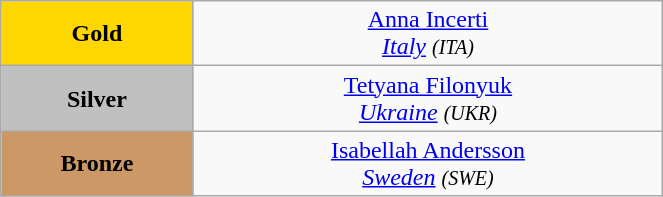<table class="wikitable" style=" text-align:center; " width="35%">
<tr>
<td bgcolor="gold"><strong>Gold</strong></td>
<td> <a href='#'>Anna Incerti</a><br><em><a href='#'>Italy</a> <small>(ITA)</small></em></td>
</tr>
<tr>
<td bgcolor="silver"><strong>Silver</strong></td>
<td> <a href='#'>Tetyana Filonyuk</a><br><em><a href='#'>Ukraine</a> <small>(UKR)</small></em></td>
</tr>
<tr>
<td bgcolor="CC9966"><strong>Bronze</strong></td>
<td> <a href='#'>Isabellah Andersson</a><br><em><a href='#'>Sweden</a> <small>(SWE)</small></em></td>
</tr>
</table>
